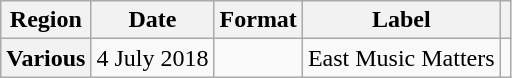<table class="wikitable plainrowheaders">
<tr>
<th>Region</th>
<th>Date</th>
<th>Format</th>
<th>Label</th>
<th></th>
</tr>
<tr>
<th scope="row" rowspan="2">Various</th>
<td>4 July 2018</td>
<td></td>
<td>East Music Matters</td>
<td></td>
</tr>
</table>
